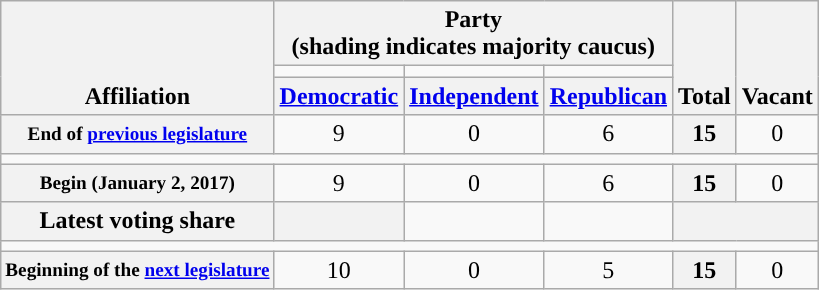<table class="wikitable" style="text-align:center">
<tr style="vertical-align:bottom;";">
<th rowspan=3>Affiliation</th>
<th colspan=3>Party<div>(shading indicates majority caucus)</div></th>
<th rowspan=3>Total</th>
<th rowspan=3>Vacant</th>
</tr>
<tr style="height:5px">
<td style="background-color:"></td>
<td style="background-color:"></td>
<td style="background-color:"></td>
</tr>
<tr>
<th><a href='#'>Democratic</a></th>
<th><a href='#'>Independent</a></th>
<th><a href='#'>Republican</a></th>
</tr>
<tr>
<th style="font-size:80%">End of <a href='#'>previous legislature</a></th>
<td>9</td>
<td>0</td>
<td>6</td>
<th>15</th>
<td>0</td>
</tr>
<tr>
<td colspan=8></td>
</tr>
<tr>
<th style="font-size:80%">Begin (January 2, 2017)</th>
<td>9</td>
<td>0</td>
<td>6</td>
<th>15</th>
<td>0</td>
</tr>
<tr>
<th>Latest voting share</th>
<th></th>
<td></td>
<td></td>
<th colspan=2></th>
</tr>
<tr>
<td colspan=8></td>
</tr>
<tr>
<th style="font-size:80%">Beginning of the <a href='#'>next legislature</a></th>
<td>10</td>
<td>0</td>
<td>5</td>
<th>15</th>
<td>0</td>
</tr>
</table>
